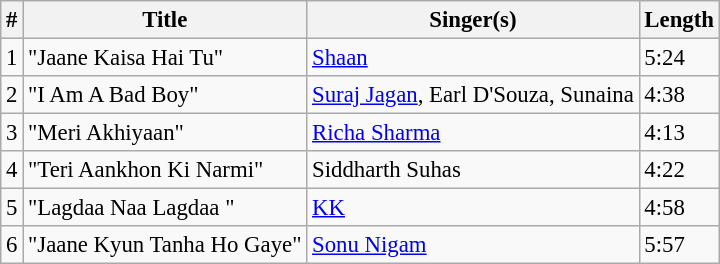<table class="wikitable tracklist" style="font-size:95%;">
<tr>
<th>#</th>
<th>Title</th>
<th>Singer(s)</th>
<th>Length</th>
</tr>
<tr>
<td>1</td>
<td>"Jaane Kaisa Hai Tu"</td>
<td><a href='#'>Shaan</a></td>
<td>5:24</td>
</tr>
<tr>
<td>2</td>
<td>"I Am A Bad Boy"</td>
<td><a href='#'>Suraj Jagan</a>, Earl D'Souza, Sunaina</td>
<td>4:38</td>
</tr>
<tr>
<td>3</td>
<td>"Meri Akhiyaan"</td>
<td><a href='#'>Richa Sharma</a></td>
<td>4:13</td>
</tr>
<tr>
<td>4</td>
<td>"Teri Aankhon Ki Narmi"</td>
<td>Siddharth Suhas</td>
<td>4:22</td>
</tr>
<tr>
<td>5</td>
<td>"Lagdaa Naa Lagdaa "</td>
<td><a href='#'>KK</a></td>
<td>4:58</td>
</tr>
<tr>
<td>6</td>
<td>"Jaane Kyun Tanha Ho Gaye"</td>
<td><a href='#'>Sonu Nigam</a></td>
<td>5:57</td>
</tr>
</table>
